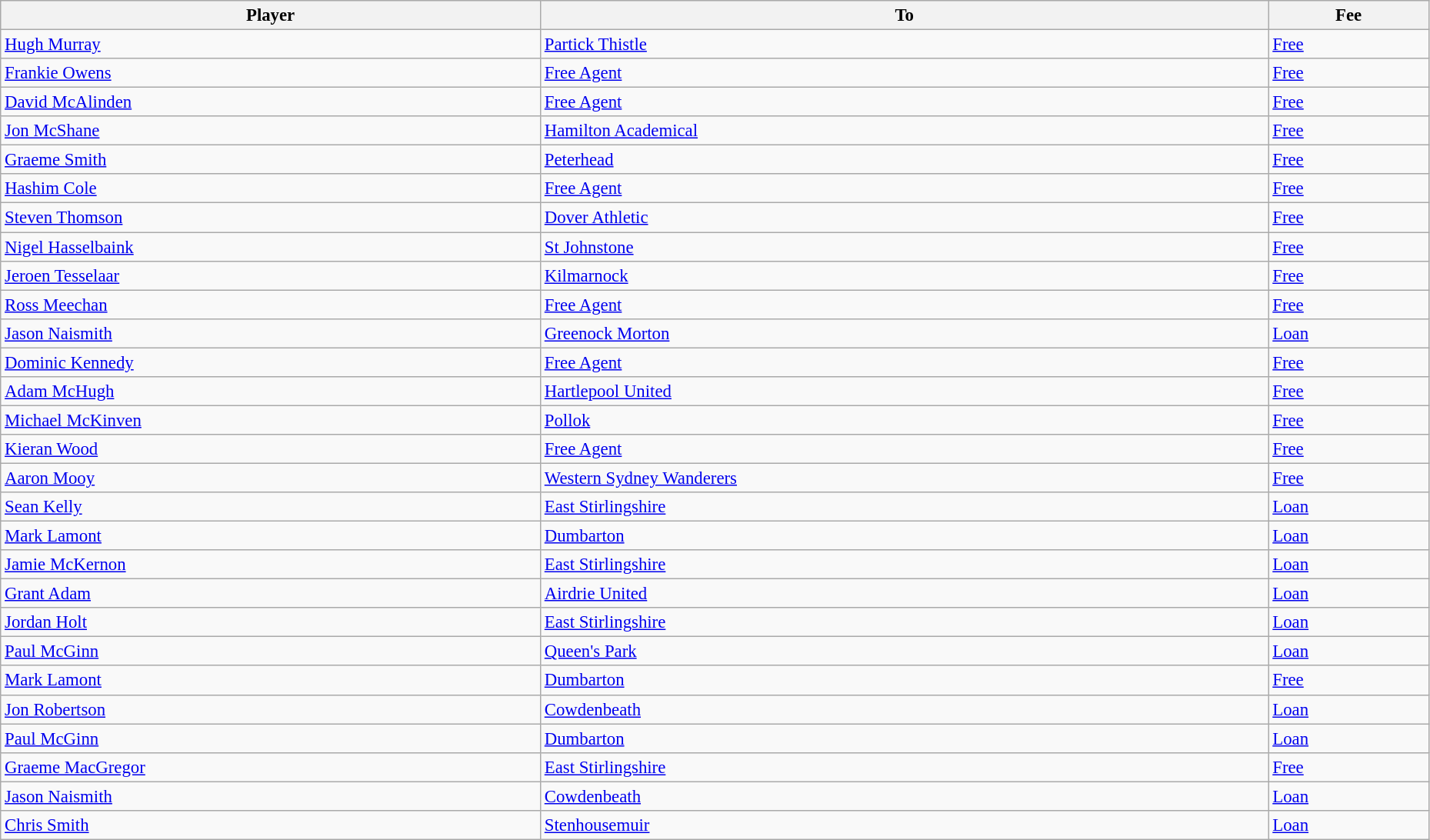<table class="wikitable" style="text-align:center; font-size:95%;width:98%; text-align:left">
<tr>
<th>Player</th>
<th>To</th>
<th>Fee</th>
</tr>
<tr>
<td> <a href='#'>Hugh Murray</a></td>
<td> <a href='#'>Partick Thistle</a></td>
<td><a href='#'>Free</a></td>
</tr>
<tr>
<td> <a href='#'>Frankie Owens</a></td>
<td><a href='#'>Free Agent</a></td>
<td><a href='#'>Free</a></td>
</tr>
<tr>
<td> <a href='#'>David McAlinden</a></td>
<td><a href='#'>Free Agent</a></td>
<td><a href='#'>Free</a></td>
</tr>
<tr>
<td> <a href='#'>Jon McShane</a></td>
<td> <a href='#'>Hamilton Academical</a></td>
<td><a href='#'>Free</a></td>
</tr>
<tr>
<td> <a href='#'>Graeme Smith</a></td>
<td> <a href='#'>Peterhead</a></td>
<td><a href='#'>Free</a></td>
</tr>
<tr>
<td> <a href='#'>Hashim Cole</a></td>
<td><a href='#'>Free Agent</a></td>
<td><a href='#'>Free</a></td>
</tr>
<tr>
<td> <a href='#'>Steven Thomson</a></td>
<td> <a href='#'>Dover Athletic</a></td>
<td><a href='#'>Free</a></td>
</tr>
<tr>
<td> <a href='#'>Nigel Hasselbaink</a></td>
<td> <a href='#'>St Johnstone</a></td>
<td><a href='#'>Free</a></td>
</tr>
<tr>
<td> <a href='#'>Jeroen Tesselaar</a></td>
<td> <a href='#'>Kilmarnock</a></td>
<td><a href='#'>Free</a></td>
</tr>
<tr>
<td> <a href='#'>Ross Meechan</a></td>
<td><a href='#'>Free Agent</a></td>
<td><a href='#'>Free</a></td>
</tr>
<tr>
<td> <a href='#'>Jason Naismith</a></td>
<td> <a href='#'>Greenock Morton</a></td>
<td><a href='#'>Loan</a></td>
</tr>
<tr>
<td> <a href='#'>Dominic Kennedy</a></td>
<td><a href='#'>Free Agent</a></td>
<td><a href='#'>Free</a></td>
</tr>
<tr>
<td> <a href='#'>Adam McHugh</a></td>
<td> <a href='#'>Hartlepool United</a></td>
<td><a href='#'>Free</a></td>
</tr>
<tr>
<td> <a href='#'>Michael McKinven</a></td>
<td> <a href='#'>Pollok</a></td>
<td><a href='#'>Free</a></td>
</tr>
<tr>
<td> <a href='#'>Kieran Wood</a></td>
<td><a href='#'>Free Agent</a></td>
<td><a href='#'>Free</a></td>
</tr>
<tr>
<td> <a href='#'>Aaron Mooy</a></td>
<td> <a href='#'>Western Sydney Wanderers</a></td>
<td><a href='#'>Free</a></td>
</tr>
<tr>
<td> <a href='#'>Sean Kelly</a></td>
<td> <a href='#'>East Stirlingshire</a></td>
<td><a href='#'>Loan</a></td>
</tr>
<tr>
<td> <a href='#'>Mark Lamont</a></td>
<td> <a href='#'>Dumbarton</a></td>
<td><a href='#'>Loan</a></td>
</tr>
<tr>
<td> <a href='#'>Jamie McKernon</a></td>
<td> <a href='#'>East Stirlingshire</a></td>
<td><a href='#'>Loan</a></td>
</tr>
<tr>
<td> <a href='#'>Grant Adam</a></td>
<td> <a href='#'>Airdrie United</a></td>
<td><a href='#'>Loan</a></td>
</tr>
<tr>
<td> <a href='#'>Jordan Holt</a></td>
<td> <a href='#'>East Stirlingshire</a></td>
<td><a href='#'>Loan</a></td>
</tr>
<tr>
<td> <a href='#'>Paul McGinn</a></td>
<td> <a href='#'>Queen's Park</a></td>
<td><a href='#'>Loan</a></td>
</tr>
<tr>
<td> <a href='#'>Mark Lamont</a></td>
<td> <a href='#'>Dumbarton</a></td>
<td><a href='#'>Free</a></td>
</tr>
<tr>
<td>  <a href='#'>Jon Robertson</a></td>
<td>  <a href='#'>Cowdenbeath</a></td>
<td><a href='#'>Loan</a></td>
</tr>
<tr>
<td> <a href='#'>Paul McGinn</a></td>
<td>  <a href='#'>Dumbarton</a></td>
<td><a href='#'>Loan</a></td>
</tr>
<tr>
<td> <a href='#'>Graeme MacGregor</a></td>
<td> <a href='#'>East Stirlingshire</a></td>
<td><a href='#'>Free</a></td>
</tr>
<tr>
<td> <a href='#'>Jason Naismith</a></td>
<td> <a href='#'>Cowdenbeath</a></td>
<td><a href='#'>Loan</a></td>
</tr>
<tr>
<td> <a href='#'>Chris Smith</a></td>
<td> <a href='#'>Stenhousemuir</a></td>
<td><a href='#'>Loan</a></td>
</tr>
</table>
